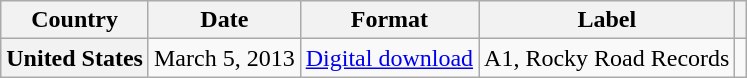<table class="wikitable plainrowheaders">
<tr>
<th scope="col">Country</th>
<th scope="col">Date</th>
<th scope="col">Format</th>
<th scope="col">Label</th>
<th scope="col"></th>
</tr>
<tr>
<th scope="row">United States</th>
<td>March 5, 2013</td>
<td><a href='#'>Digital download</a></td>
<td>A1, Rocky Road Records</td>
<td></td>
</tr>
</table>
